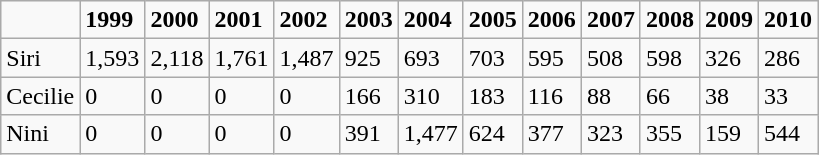<table class="wikitable">
<tr>
<td></td>
<td><strong>1999</strong></td>
<td><strong>2000</strong></td>
<td><strong>2001</strong></td>
<td><strong>2002</strong></td>
<td><strong>2003</strong></td>
<td><strong>2004</strong></td>
<td><strong>2005</strong></td>
<td><strong>2006</strong></td>
<td><strong>2007</strong></td>
<td><strong>2008</strong></td>
<td><strong>2009</strong></td>
<td><strong>2010</strong></td>
</tr>
<tr>
<td>Siri</td>
<td>1,593</td>
<td>2,118</td>
<td>1,761</td>
<td>1,487</td>
<td>925</td>
<td>693</td>
<td>703</td>
<td>595</td>
<td>508</td>
<td>598</td>
<td>326</td>
<td>286</td>
</tr>
<tr>
<td>Cecilie</td>
<td>0</td>
<td>0</td>
<td>0</td>
<td>0</td>
<td>166</td>
<td>310</td>
<td>183</td>
<td>116</td>
<td>88</td>
<td>66</td>
<td>38</td>
<td>33</td>
</tr>
<tr>
<td>Nini</td>
<td>0</td>
<td>0</td>
<td>0</td>
<td>0</td>
<td>391</td>
<td>1,477</td>
<td>624</td>
<td>377</td>
<td>323</td>
<td>355</td>
<td>159</td>
<td>544</td>
</tr>
</table>
